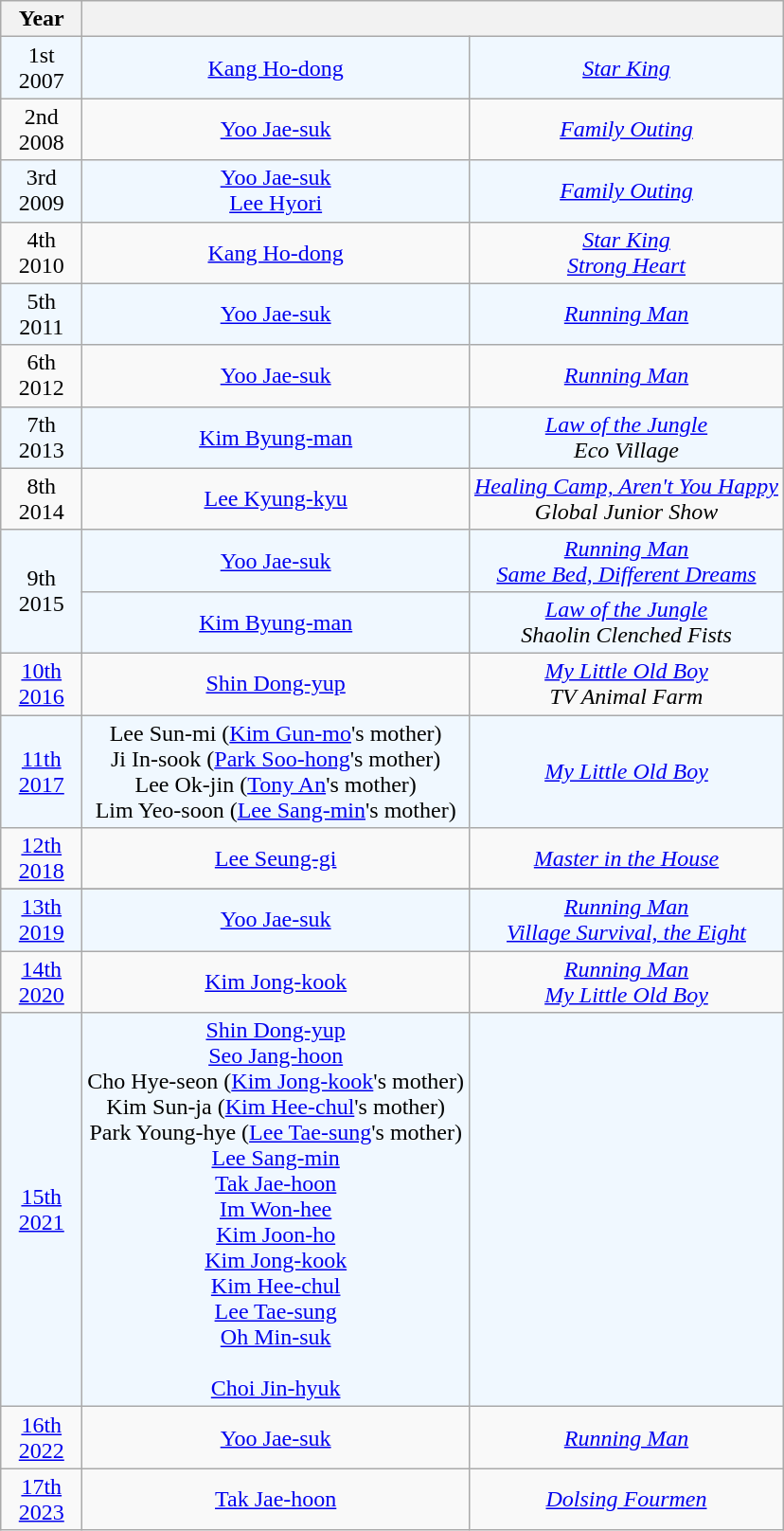<table class="wikitable sortable">
<tr align="center">
<th style="width:50px">Year</th>
<th colspan="2" style="width:400px"></th>
</tr>
<tr align="center" style="background:#F0F8FF">
<td>1st<br> 2007</td>
<td><a href='#'>Kang Ho-dong</a></td>
<td><em><a href='#'>Star King</a></em></td>
</tr>
<tr align="center">
<td>2nd<br> 2008</td>
<td><a href='#'>Yoo Jae-suk</a></td>
<td><em><a href='#'>Family Outing</a></em></td>
</tr>
<tr align="center" style="background:#F0F8FF">
<td>3rd<br> 2009</td>
<td><a href='#'>Yoo Jae-suk</a> <br> <a href='#'>Lee Hyori</a></td>
<td><em><a href='#'>Family Outing</a></em></td>
</tr>
<tr align="center">
<td>4th<br> 2010</td>
<td><a href='#'>Kang Ho-dong</a></td>
<td><em><a href='#'>Star King</a></em> <br> <em><a href='#'>Strong Heart</a></em></td>
</tr>
<tr align="center" style="background:#F0F8FF">
<td>5th<br> 2011</td>
<td><a href='#'>Yoo Jae-suk</a></td>
<td><em><a href='#'>Running Man</a></em></td>
</tr>
<tr align="center">
<td>6th<br> 2012</td>
<td><a href='#'>Yoo Jae-suk</a></td>
<td><em><a href='#'>Running Man</a></em></td>
</tr>
<tr align="center" style="background:#F0F8FF">
<td>7th<br> 2013</td>
<td><a href='#'>Kim Byung-man</a></td>
<td><em><a href='#'>Law of the Jungle</a></em> <br> <em>Eco Village</em></td>
</tr>
<tr align="center">
<td>8th<br> 2014</td>
<td><a href='#'>Lee Kyung-kyu</a></td>
<td><em><a href='#'>Healing Camp, Aren't You Happy</a></em> <br> <em>Global Junior Show</em></td>
</tr>
<tr align="center" style="background:#F0F8FF">
<td rowspan="2">9th<br> 2015</td>
<td><a href='#'>Yoo Jae-suk</a></td>
<td><em><a href='#'>Running Man</a></em> <br> <em><a href='#'>Same Bed, Different Dreams</a></em></td>
</tr>
<tr align="center" style="background:#F0F8FF">
<td><a href='#'>Kim Byung-man</a></td>
<td><em><a href='#'>Law of the Jungle</a></em> <br> <em>Shaolin Clenched Fists</em></td>
</tr>
<tr align="center">
<td><a href='#'>10th<br>2016</a></td>
<td><a href='#'>Shin Dong-yup</a></td>
<td><em><a href='#'>My Little Old Boy</a></em> <br> <em>TV Animal Farm</em></td>
</tr>
<tr align="center" style="background:#F0F8FF">
<td><a href='#'>11th<br>2017</a></td>
<td>Lee Sun-mi (<a href='#'>Kim Gun-mo</a>'s mother) <br> Ji In-sook (<a href='#'>Park Soo-hong</a>'s mother) <br> Lee Ok-jin (<a href='#'>Tony An</a>'s mother) <br> Lim Yeo-soon (<a href='#'>Lee Sang-min</a>'s mother)</td>
<td><em><a href='#'>My Little Old Boy</a></em> <br></td>
</tr>
<tr align="center">
<td><a href='#'>12th<br>2018</a></td>
<td><a href='#'>Lee Seung-gi</a></td>
<td><em><a href='#'>Master in the House</a></em> <br></td>
</tr>
<tr>
</tr>
<tr align="center" style="background:#F0F8FF">
<td><a href='#'>13th<br>2019</a></td>
<td><a href='#'>Yoo Jae-suk</a></td>
<td><em><a href='#'>Running Man</a></em> <br> <em><a href='#'>Village Survival, the Eight</a></em></td>
</tr>
<tr align="center">
<td><a href='#'>14th <br> 2020</a></td>
<td><a href='#'>Kim Jong-kook</a></td>
<td><em><a href='#'>Running Man</a></em> <br> <em><a href='#'>My Little Old Boy</a></em></td>
</tr>
<tr align="center" style="background:#F0F8FF">
<td><a href='#'>15th<br>2021</a></td>
<td><a href='#'>Shin Dong-yup</a> <br> <a href='#'>Seo Jang-hoon</a> <br> Cho Hye-seon (<a href='#'>Kim Jong-kook</a>'s mother) <br> Kim Sun-ja (<a href='#'>Kim Hee-chul</a>'s mother) <br> Park Young-hye (<a href='#'>Lee Tae-sung</a>'s mother) <br> <a href='#'>Lee Sang-min</a> <br> <a href='#'>Tak Jae-hoon</a> <br> <a href='#'>Im Won-hee</a> <br> <a href='#'>Kim Joon-ho</a> <br> <a href='#'>Kim Jong-kook</a> <br> <a href='#'>Kim Hee-chul</a> <br> <a href='#'>Lee Tae-sung</a> <br> <a href='#'>Oh Min-suk</a> <br>   <br> <a href='#'>Choi Jin-hyuk</a></td>
<td></td>
</tr>
<tr align="center">
<td><a href='#'>16th<br>2022</a></td>
<td><a href='#'>Yoo Jae-suk</a></td>
<td><em><a href='#'>Running Man</a></em></td>
</tr>
<tr align="center">
<td><a href='#'>17th<br>2023</a></td>
<td><a href='#'>Tak Jae-hoon</a></td>
<td><em><a href='#'>Dolsing Fourmen</a></em></td>
</tr>
</table>
